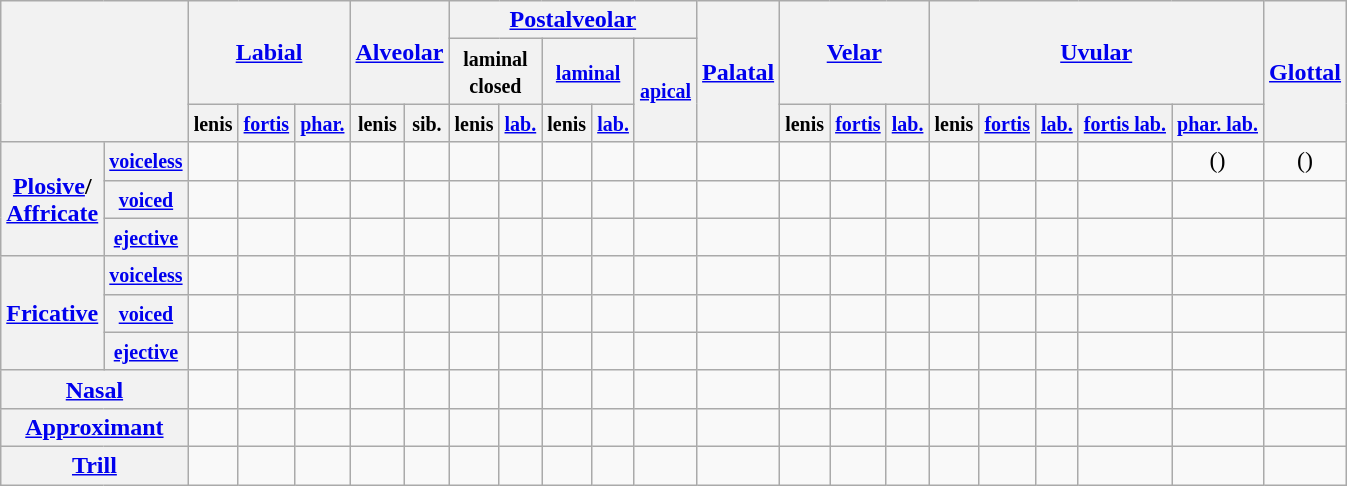<table class="wikitable" style="text-align: center;">
<tr>
<th rowspan="3"  colspan="2"></th>
<th rowspan="2"  colspan="3"><a href='#'>Labial</a></th>
<th colspan="2" rowspan="2"><a href='#'>Alveolar</a></th>
<th colspan="5"><a href='#'>Postalveolar</a></th>
<th rowspan="3"><a href='#'>Palatal</a></th>
<th colspan="3" rowspan="2"><a href='#'>Velar</a></th>
<th rowspan="2"  colspan="5"><a href='#'>Uvular</a></th>
<th rowspan="3"><a href='#'>Glottal</a></th>
</tr>
<tr>
<th colspan="2"><small>laminal<br>closed</small></th>
<th colspan="2"><small><a href='#'>laminal</a></small></th>
<th rowspan="2"><small><a href='#'>apical</a></small></th>
</tr>
<tr>
<th><small>lenis</small></th>
<th><small><a href='#'>fortis</a></small></th>
<th><small><a href='#'>phar.</a></small></th>
<th><small>lenis</small></th>
<th><small>sib.</small></th>
<th><small>lenis</small></th>
<th><small><a href='#'>lab.</a></small></th>
<th><small>lenis</small></th>
<th><small><a href='#'>lab.</a></small></th>
<th><small>lenis</small></th>
<th><small><a href='#'>fortis</a></small></th>
<th><small><a href='#'>lab.</a></small></th>
<th><small>lenis</small></th>
<th><small><a href='#'>fortis</a></small></th>
<th><small><a href='#'>lab.</a></small></th>
<th><small><a href='#'>fortis lab.</a></small></th>
<th><small><a href='#'>phar. lab.</a></small></th>
</tr>
<tr>
<th rowspan="3"><a href='#'>Plosive</a>/<br><a href='#'>Affricate</a></th>
<th><small><a href='#'>voiceless</a></small></th>
<td></td>
<td></td>
<td></td>
<td></td>
<td></td>
<td></td>
<td></td>
<td></td>
<td></td>
<td></td>
<td></td>
<td></td>
<td></td>
<td></td>
<td></td>
<td></td>
<td></td>
<td></td>
<td>()</td>
<td>()</td>
</tr>
<tr>
<th><small><a href='#'>voiced</a></small></th>
<td></td>
<td></td>
<td></td>
<td></td>
<td></td>
<td></td>
<td></td>
<td></td>
<td></td>
<td></td>
<td></td>
<td></td>
<td></td>
<td></td>
<td></td>
<td></td>
<td></td>
<td></td>
<td></td>
<td></td>
</tr>
<tr>
<th><small><a href='#'>ejective</a></small></th>
<td></td>
<td></td>
<td></td>
<td></td>
<td></td>
<td></td>
<td></td>
<td></td>
<td></td>
<td></td>
<td></td>
<td></td>
<td></td>
<td></td>
<td></td>
<td></td>
<td></td>
<td></td>
<td></td>
<td></td>
</tr>
<tr>
<th rowspan="3"><a href='#'>Fricative</a></th>
<th><small><a href='#'>voiceless</a></small></th>
<td></td>
<td></td>
<td></td>
<td></td>
<td></td>
<td></td>
<td></td>
<td></td>
<td></td>
<td></td>
<td></td>
<td></td>
<td></td>
<td></td>
<td></td>
<td></td>
<td></td>
<td></td>
<td></td>
<td></td>
</tr>
<tr>
<th><small><a href='#'>voiced</a></small></th>
<td></td>
<td></td>
<td></td>
<td></td>
<td></td>
<td></td>
<td></td>
<td></td>
<td></td>
<td></td>
<td></td>
<td></td>
<td></td>
<td></td>
<td></td>
<td></td>
<td></td>
<td></td>
<td></td>
<td></td>
</tr>
<tr>
<th><small><a href='#'>ejective</a></small></th>
<td></td>
<td></td>
<td></td>
<td></td>
<td></td>
<td></td>
<td></td>
<td></td>
<td></td>
<td></td>
<td></td>
<td></td>
<td></td>
<td></td>
<td></td>
<td></td>
<td></td>
<td></td>
<td></td>
<td></td>
</tr>
<tr>
<th colspan="2"><a href='#'>Nasal</a></th>
<td></td>
<td></td>
<td></td>
<td></td>
<td></td>
<td></td>
<td></td>
<td></td>
<td></td>
<td></td>
<td></td>
<td></td>
<td></td>
<td></td>
<td></td>
<td></td>
<td></td>
<td></td>
<td></td>
<td></td>
</tr>
<tr>
<th colspan="2"><a href='#'>Approximant</a></th>
<td></td>
<td></td>
<td></td>
<td></td>
<td></td>
<td></td>
<td></td>
<td></td>
<td></td>
<td></td>
<td></td>
<td></td>
<td></td>
<td></td>
<td></td>
<td></td>
<td></td>
<td></td>
<td></td>
<td></td>
</tr>
<tr>
<th colspan="2"><a href='#'>Trill</a></th>
<td></td>
<td></td>
<td></td>
<td></td>
<td></td>
<td></td>
<td></td>
<td></td>
<td></td>
<td></td>
<td></td>
<td></td>
<td></td>
<td></td>
<td></td>
<td></td>
<td></td>
<td></td>
<td></td>
<td></td>
</tr>
</table>
